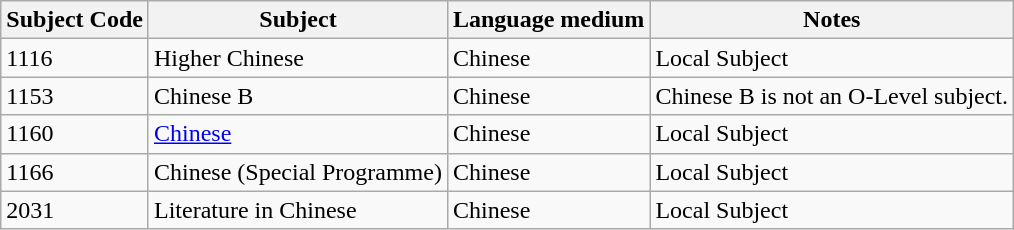<table class="wikitable">
<tr>
<th>Subject Code</th>
<th>Subject</th>
<th>Language medium</th>
<th>Notes</th>
</tr>
<tr>
<td>1116</td>
<td>Higher Chinese</td>
<td>Chinese</td>
<td>Local Subject</td>
</tr>
<tr>
<td>1153</td>
<td>Chinese B</td>
<td>Chinese</td>
<td>Chinese B is not an O-Level subject.</td>
</tr>
<tr>
<td>1160</td>
<td><a href='#'>Chinese</a></td>
<td>Chinese</td>
<td>Local Subject</td>
</tr>
<tr>
<td>1166</td>
<td>Chinese (Special Programme)</td>
<td>Chinese</td>
<td>Local Subject</td>
</tr>
<tr>
<td>2031</td>
<td>Literature in Chinese</td>
<td>Chinese</td>
<td>Local Subject</td>
</tr>
</table>
